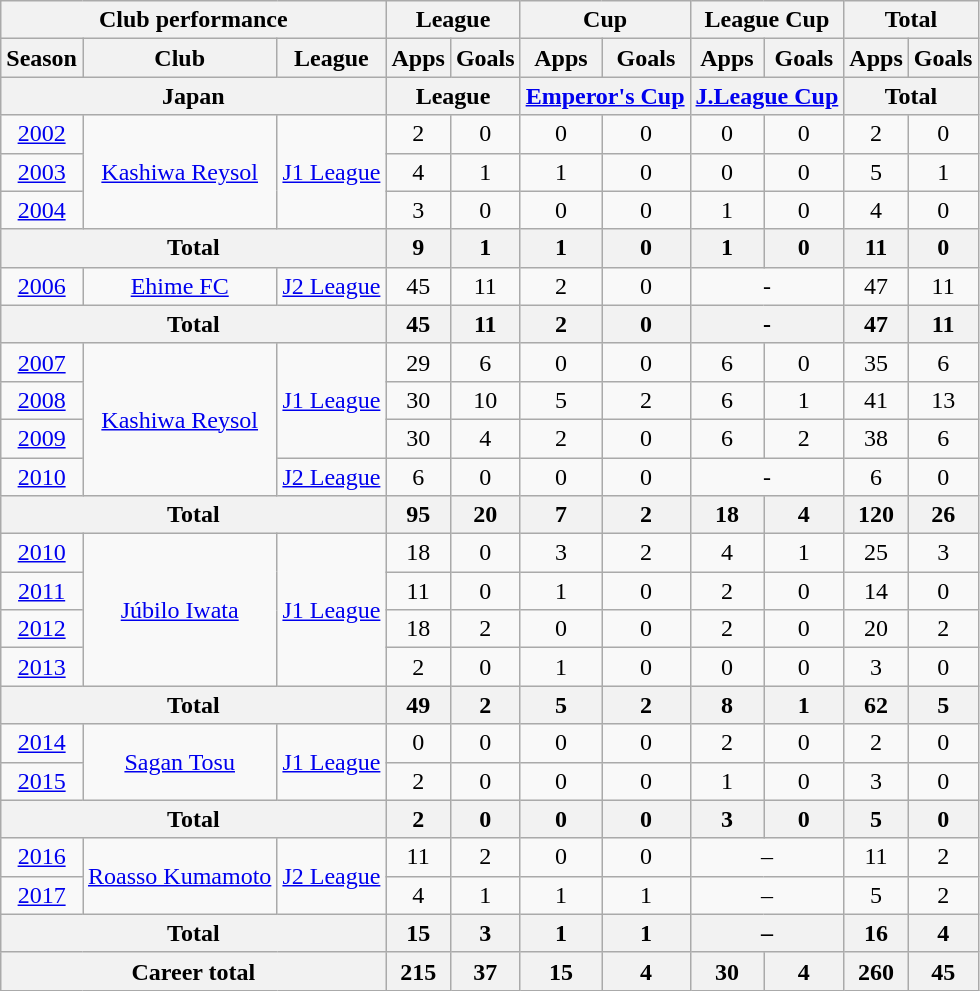<table class="wikitable" style="text-align:center;">
<tr>
<th colspan=3>Club performance</th>
<th colspan=2>League</th>
<th colspan=2>Cup</th>
<th colspan=2>League Cup</th>
<th colspan=2>Total</th>
</tr>
<tr>
<th>Season</th>
<th>Club</th>
<th>League</th>
<th>Apps</th>
<th>Goals</th>
<th>Apps</th>
<th>Goals</th>
<th>Apps</th>
<th>Goals</th>
<th>Apps</th>
<th>Goals</th>
</tr>
<tr>
<th colspan=3>Japan</th>
<th colspan=2>League</th>
<th colspan=2><a href='#'>Emperor's Cup</a></th>
<th colspan=2><a href='#'>J.League Cup</a></th>
<th colspan=2>Total</th>
</tr>
<tr>
<td><a href='#'>2002</a></td>
<td rowspan="3"><a href='#'>Kashiwa Reysol</a></td>
<td rowspan="3"><a href='#'>J1 League</a></td>
<td>2</td>
<td>0</td>
<td>0</td>
<td>0</td>
<td>0</td>
<td>0</td>
<td>2</td>
<td>0</td>
</tr>
<tr>
<td><a href='#'>2003</a></td>
<td>4</td>
<td>1</td>
<td>1</td>
<td>0</td>
<td>0</td>
<td>0</td>
<td>5</td>
<td>1</td>
</tr>
<tr>
<td><a href='#'>2004</a></td>
<td>3</td>
<td>0</td>
<td>0</td>
<td>0</td>
<td>1</td>
<td>0</td>
<td>4</td>
<td>0</td>
</tr>
<tr>
<th colspan="3">Total</th>
<th>9</th>
<th>1</th>
<th>1</th>
<th>0</th>
<th>1</th>
<th>0</th>
<th>11</th>
<th>0</th>
</tr>
<tr>
<td><a href='#'>2006</a></td>
<td><a href='#'>Ehime FC</a></td>
<td><a href='#'>J2 League</a></td>
<td>45</td>
<td>11</td>
<td>2</td>
<td>0</td>
<td colspan="2">-</td>
<td>47</td>
<td>11</td>
</tr>
<tr>
<th colspan="3">Total</th>
<th>45</th>
<th>11</th>
<th>2</th>
<th>0</th>
<th colspan="2">-</th>
<th>47</th>
<th>11</th>
</tr>
<tr>
<td><a href='#'>2007</a></td>
<td rowspan="4"><a href='#'>Kashiwa Reysol</a></td>
<td rowspan="3"><a href='#'>J1 League</a></td>
<td>29</td>
<td>6</td>
<td>0</td>
<td>0</td>
<td>6</td>
<td>0</td>
<td>35</td>
<td>6</td>
</tr>
<tr>
<td><a href='#'>2008</a></td>
<td>30</td>
<td>10</td>
<td>5</td>
<td>2</td>
<td>6</td>
<td>1</td>
<td>41</td>
<td>13</td>
</tr>
<tr>
<td><a href='#'>2009</a></td>
<td>30</td>
<td>4</td>
<td>2</td>
<td>0</td>
<td>6</td>
<td>2</td>
<td>38</td>
<td>6</td>
</tr>
<tr>
<td><a href='#'>2010</a></td>
<td><a href='#'>J2 League</a></td>
<td>6</td>
<td>0</td>
<td>0</td>
<td>0</td>
<td colspan="2">-</td>
<td>6</td>
<td>0</td>
</tr>
<tr>
<th colspan="3">Total</th>
<th>95</th>
<th>20</th>
<th>7</th>
<th>2</th>
<th>18</th>
<th>4</th>
<th>120</th>
<th>26</th>
</tr>
<tr>
<td><a href='#'>2010</a></td>
<td rowspan="4"><a href='#'>Júbilo Iwata</a></td>
<td rowspan="4"><a href='#'>J1 League</a></td>
<td>18</td>
<td>0</td>
<td>3</td>
<td>2</td>
<td>4</td>
<td>1</td>
<td>25</td>
<td>3</td>
</tr>
<tr>
<td><a href='#'>2011</a></td>
<td>11</td>
<td>0</td>
<td>1</td>
<td>0</td>
<td>2</td>
<td>0</td>
<td>14</td>
<td>0</td>
</tr>
<tr>
<td><a href='#'>2012</a></td>
<td>18</td>
<td>2</td>
<td>0</td>
<td>0</td>
<td>2</td>
<td>0</td>
<td>20</td>
<td>2</td>
</tr>
<tr>
<td><a href='#'>2013</a></td>
<td>2</td>
<td>0</td>
<td>1</td>
<td>0</td>
<td>0</td>
<td>0</td>
<td>3</td>
<td>0</td>
</tr>
<tr>
<th colspan="3">Total</th>
<th>49</th>
<th>2</th>
<th>5</th>
<th>2</th>
<th>8</th>
<th>1</th>
<th>62</th>
<th>5</th>
</tr>
<tr>
<td><a href='#'>2014</a></td>
<td rowspan="2"><a href='#'>Sagan Tosu</a></td>
<td rowspan="2"><a href='#'>J1 League</a></td>
<td>0</td>
<td>0</td>
<td>0</td>
<td>0</td>
<td>2</td>
<td>0</td>
<td>2</td>
<td>0</td>
</tr>
<tr>
<td><a href='#'>2015</a></td>
<td>2</td>
<td>0</td>
<td>0</td>
<td>0</td>
<td>1</td>
<td>0</td>
<td>3</td>
<td>0</td>
</tr>
<tr>
<th colspan="3">Total</th>
<th>2</th>
<th>0</th>
<th>0</th>
<th>0</th>
<th>3</th>
<th>0</th>
<th>5</th>
<th>0</th>
</tr>
<tr>
<td><a href='#'>2016</a></td>
<td rowspan="2"><a href='#'>Roasso Kumamoto</a></td>
<td rowspan="2"><a href='#'>J2 League</a></td>
<td>11</td>
<td>2</td>
<td>0</td>
<td>0</td>
<td colspan="2">–</td>
<td>11</td>
<td>2</td>
</tr>
<tr>
<td><a href='#'>2017</a></td>
<td>4</td>
<td>1</td>
<td>1</td>
<td>1</td>
<td colspan="2">–</td>
<td>5</td>
<td>2</td>
</tr>
<tr>
<th colspan="3">Total</th>
<th>15</th>
<th>3</th>
<th>1</th>
<th>1</th>
<th colspan="2">–</th>
<th>16</th>
<th>4</th>
</tr>
<tr>
<th colspan=3>Career total</th>
<th>215</th>
<th>37</th>
<th>15</th>
<th>4</th>
<th>30</th>
<th>4</th>
<th>260</th>
<th>45</th>
</tr>
</table>
